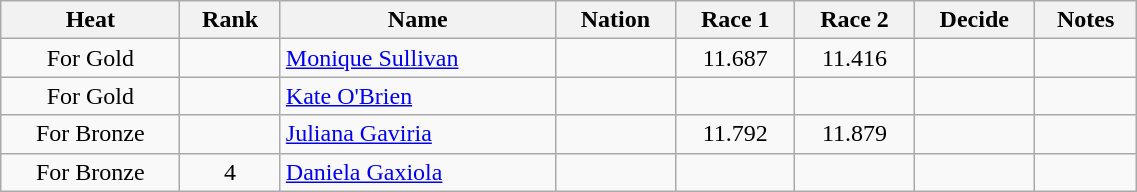<table class="wikitable sortable" style="text-align:center"  width=60%>
<tr>
<th>Heat</th>
<th>Rank</th>
<th>Name</th>
<th>Nation</th>
<th>Race 1</th>
<th>Race 2</th>
<th>Decide</th>
<th>Notes</th>
</tr>
<tr>
<td>For Gold</td>
<td></td>
<td align=left><a href='#'>Monique Sullivan</a></td>
<td align=left></td>
<td>11.687</td>
<td>11.416</td>
<td></td>
<td></td>
</tr>
<tr>
<td>For Gold</td>
<td></td>
<td align=left><a href='#'>Kate O'Brien</a></td>
<td align=left></td>
<td></td>
<td></td>
<td></td>
<td></td>
</tr>
<tr>
<td>For Bronze</td>
<td></td>
<td align=left><a href='#'>Juliana Gaviria</a></td>
<td align=left></td>
<td>11.792</td>
<td>11.879</td>
<td></td>
<td></td>
</tr>
<tr>
<td>For Bronze</td>
<td>4</td>
<td align=left><a href='#'>Daniela Gaxiola</a></td>
<td align=left></td>
<td></td>
<td></td>
<td></td>
<td></td>
</tr>
</table>
